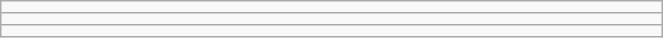<table class="wikitable" style=" text-align:center; font-size:110%;" width="35%">
<tr>
<td></td>
</tr>
<tr>
<td></td>
</tr>
<tr>
<td></td>
</tr>
</table>
